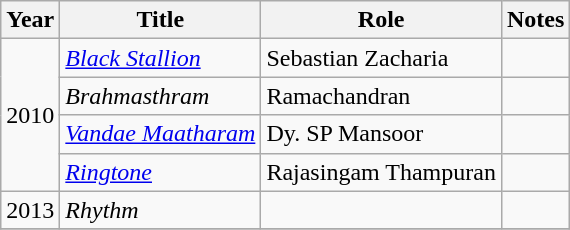<table class="wikitable sortable">
<tr>
<th>Year</th>
<th>Title</th>
<th>Role</th>
<th class="unsortable">Notes</th>
</tr>
<tr>
<td rowspan=4>2010</td>
<td><em><a href='#'>Black Stallion</a></em></td>
<td>Sebastian Zacharia</td>
<td></td>
</tr>
<tr>
<td><em>Brahmasthram</em></td>
<td>Ramachandran</td>
<td></td>
</tr>
<tr>
<td><em><a href='#'>Vandae Maatharam</a></em></td>
<td>Dy. SP Mansoor</td>
<td></td>
</tr>
<tr>
<td><em><a href='#'>Ringtone</a></em></td>
<td>Rajasingam Thampuran</td>
<td></td>
</tr>
<tr>
<td>2013</td>
<td><em>Rhythm</em></td>
<td></td>
<td></td>
</tr>
<tr>
</tr>
</table>
